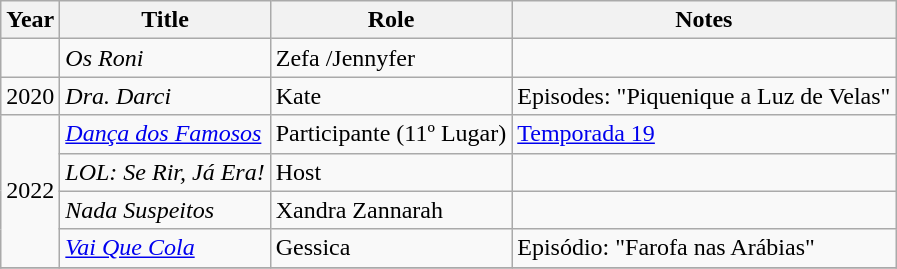<table class="wikitable">
<tr>
<th>Year</th>
<th>Title</th>
<th>Role</th>
<th>Notes</th>
</tr>
<tr>
<td></td>
<td><em>Os Roni</em></td>
<td>Zefa /Jennyfer </td>
<td></td>
</tr>
<tr>
<td>2020</td>
<td><em>Dra. Darci</em></td>
<td>Kate</td>
<td>Episodes: "Piquenique a Luz de Velas"</td>
</tr>
<tr>
<td rowspan="4">2022</td>
<td><em><a href='#'>Dança dos Famosos</a></em></td>
<td>Participante (11º Lugar)</td>
<td><a href='#'>Temporada 19</a></td>
</tr>
<tr>
<td><em>LOL: Se Rir, Já Era!</em></td>
<td>Host</td>
<td></td>
</tr>
<tr>
<td><em>Nada Suspeitos</em></td>
<td>Xandra Zannarah</td>
<td></td>
</tr>
<tr>
<td><em><a href='#'>Vai Que Cola</a></em></td>
<td>Gessica</td>
<td>Episódio: "Farofa nas Arábias"</td>
</tr>
<tr>
</tr>
</table>
